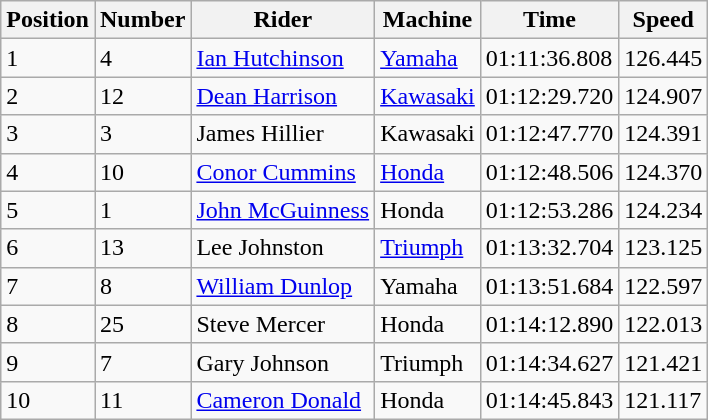<table class="wikitable">
<tr>
<th>Position</th>
<th>Number</th>
<th>Rider</th>
<th>Machine</th>
<th>Time</th>
<th>Speed</th>
</tr>
<tr>
<td>1</td>
<td>4</td>
<td> <a href='#'>Ian Hutchinson</a></td>
<td><a href='#'>Yamaha</a></td>
<td>01:11:36.808</td>
<td>126.445</td>
</tr>
<tr>
<td>2</td>
<td>12</td>
<td> <a href='#'>Dean Harrison</a></td>
<td><a href='#'>Kawasaki</a></td>
<td>01:12:29.720</td>
<td>124.907</td>
</tr>
<tr>
<td>3</td>
<td>3</td>
<td> James Hillier</td>
<td>Kawasaki</td>
<td>01:12:47.770</td>
<td>124.391</td>
</tr>
<tr>
<td>4</td>
<td>10</td>
<td> <a href='#'>Conor Cummins</a></td>
<td><a href='#'>Honda</a></td>
<td>01:12:48.506</td>
<td>124.370</td>
</tr>
<tr>
<td>5</td>
<td>1</td>
<td> <a href='#'>John McGuinness</a></td>
<td>Honda</td>
<td>01:12:53.286</td>
<td>124.234</td>
</tr>
<tr>
<td>6</td>
<td>13</td>
<td> Lee Johnston</td>
<td><a href='#'>Triumph</a></td>
<td>01:13:32.704</td>
<td>123.125</td>
</tr>
<tr>
<td>7</td>
<td>8</td>
<td> <a href='#'>William Dunlop</a></td>
<td>Yamaha</td>
<td>01:13:51.684</td>
<td>122.597</td>
</tr>
<tr>
<td>8</td>
<td>25</td>
<td> Steve Mercer</td>
<td>Honda</td>
<td>01:14:12.890</td>
<td>122.013</td>
</tr>
<tr>
<td>9</td>
<td>7</td>
<td> Gary Johnson</td>
<td>Triumph</td>
<td>01:14:34.627</td>
<td>121.421</td>
</tr>
<tr>
<td>10</td>
<td>11</td>
<td> <a href='#'>Cameron Donald</a></td>
<td>Honda</td>
<td>01:14:45.843</td>
<td>121.117</td>
</tr>
</table>
